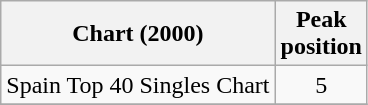<table class="wikitable">
<tr>
<th align="left">Chart (2000)</th>
<th align="left">Peak<br>position</th>
</tr>
<tr>
<td align="left">Spain Top 40 Singles Chart</td>
<td align="center">5</td>
</tr>
<tr>
</tr>
</table>
